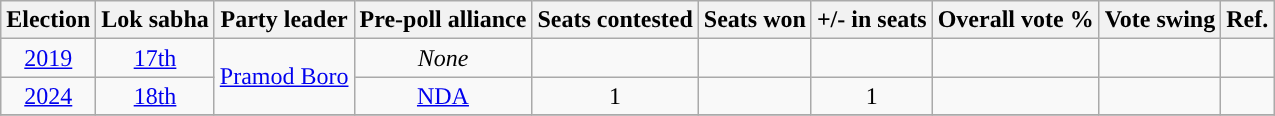<table class="wikitable" style="text-align:center">
<tr>
<th style="background-color:">Election</th>
<th style="background-color:">Lok sabha</th>
<th style="background-color:">Party leader</th>
<th style="background-color:">Pre-poll alliance</th>
<th style="background-color:">Seats contested</th>
<th style="background-color:">Seats won</th>
<th style="background-color:">+/- in seats</th>
<th style="background-color:">Overall vote %</th>
<th style="background-color:">Vote swing</th>
<th style="background-color:">Ref.</th>
</tr>
<tr>
<td><a href='#'>2019</a></td>
<td><a href='#'>17th</a></td>
<td rowspan=2><a href='#'>Pramod Boro</a></td>
<td><em>None</em></td>
<td></td>
<td></td>
<td></td>
<td></td>
<td></td>
<td></td>
</tr>
<tr>
<td><a href='#'>2024</a></td>
<td><a href='#'>18th</a></td>
<td><a href='#'>NDA</a></td>
<td>1</td>
<td></td>
<td>1</td>
<td></td>
<td></td>
<td></td>
</tr>
<tr>
</tr>
</table>
